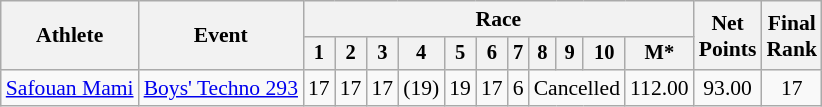<table class="wikitable" style="font-size:90%">
<tr>
<th rowspan="2">Athlete</th>
<th rowspan="2">Event</th>
<th colspan=11>Race</th>
<th rowspan=2>Net<br>Points</th>
<th rowspan=2>Final <br>Rank</th>
</tr>
<tr style="font-size:95%">
<th>1</th>
<th>2</th>
<th>3</th>
<th>4</th>
<th>5</th>
<th>6</th>
<th>7</th>
<th>8</th>
<th>9</th>
<th>10</th>
<th>M*</th>
</tr>
<tr align=center>
<td align=left><a href='#'>Safouan Mami</a></td>
<td align=left><a href='#'>Boys' Techno 293</a></td>
<td>17</td>
<td>17</td>
<td>17</td>
<td>(19)</td>
<td>19</td>
<td>17</td>
<td>6</td>
<td colspan=3>Cancelled</td>
<td>112.00</td>
<td>93.00</td>
<td>17</td>
</tr>
</table>
